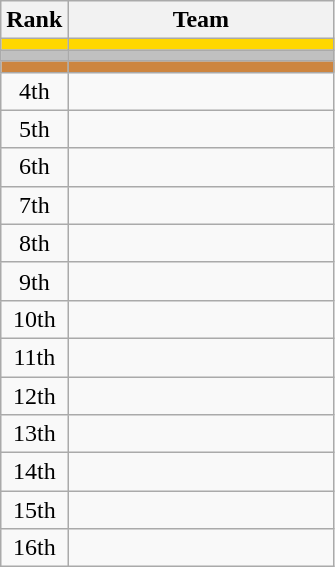<table class=wikitable style="text-align:center;">
<tr>
<th>Rank</th>
<th width=170>Team</th>
</tr>
<tr bgcolor=gold>
<td></td>
<td align=left></td>
</tr>
<tr bgcolor=silver>
<td></td>
<td align=left></td>
</tr>
<tr bgcolor=Peru>
<td></td>
<td align=left></td>
</tr>
<tr>
<td>4th</td>
<td align=left></td>
</tr>
<tr>
<td>5th</td>
<td align=left></td>
</tr>
<tr>
<td>6th</td>
<td align=left></td>
</tr>
<tr>
<td>7th</td>
<td align=left></td>
</tr>
<tr>
<td>8th</td>
<td align=left></td>
</tr>
<tr>
<td>9th</td>
<td align=left></td>
</tr>
<tr>
<td>10th</td>
<td align=left></td>
</tr>
<tr>
<td>11th</td>
<td align=left></td>
</tr>
<tr>
<td>12th</td>
<td align=left></td>
</tr>
<tr>
<td>13th</td>
<td align=left></td>
</tr>
<tr>
<td>14th</td>
<td align=left></td>
</tr>
<tr>
<td>15th</td>
<td align=left></td>
</tr>
<tr>
<td>16th</td>
<td align=left></td>
</tr>
</table>
